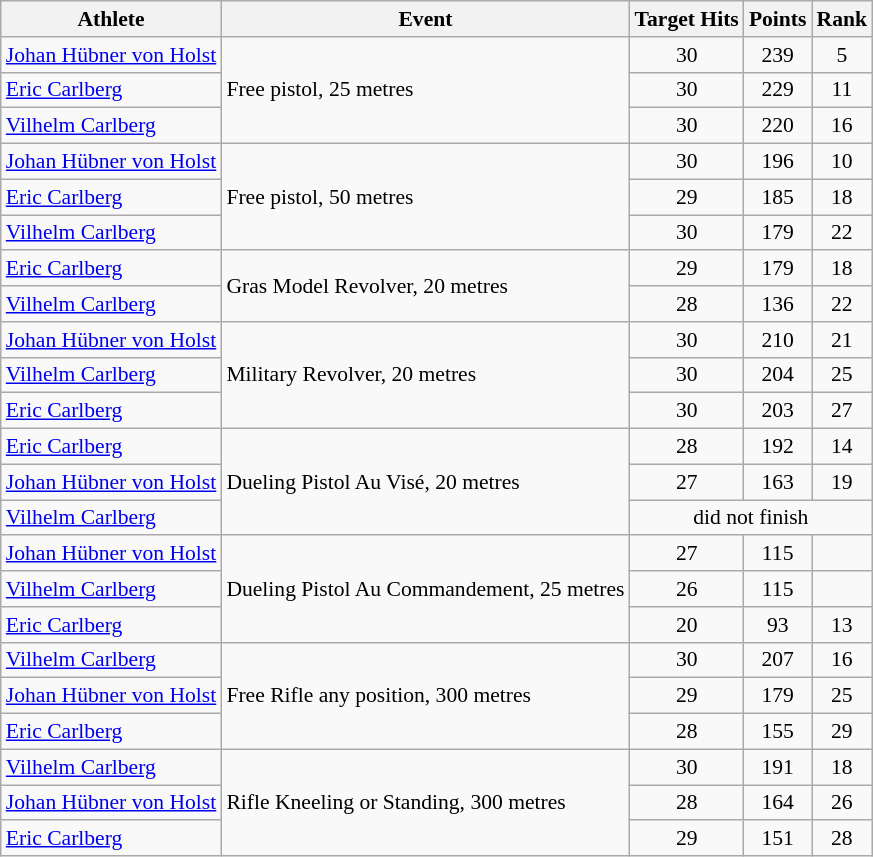<table class=wikitable style="font-size:90%">
<tr>
<th>Athlete</th>
<th>Event</th>
<th>Target Hits</th>
<th>Points</th>
<th>Rank</th>
</tr>
<tr>
<td><a href='#'>Johan Hübner von Holst</a></td>
<td rowspan=3>Free pistol, 25 metres</td>
<td align="center">30</td>
<td align="center">239</td>
<td align="center">5</td>
</tr>
<tr>
<td><a href='#'>Eric Carlberg</a></td>
<td align="center">30</td>
<td align="center">229</td>
<td align="center">11</td>
</tr>
<tr>
<td><a href='#'>Vilhelm Carlberg</a></td>
<td align="center">30</td>
<td align="center">220</td>
<td align="center">16</td>
</tr>
<tr>
<td><a href='#'>Johan Hübner von Holst</a></td>
<td rowspan=3>Free pistol, 50 metres</td>
<td align="center">30</td>
<td align="center">196</td>
<td align="center">10</td>
</tr>
<tr>
<td><a href='#'>Eric Carlberg</a></td>
<td align="center">29</td>
<td align="center">185</td>
<td align="center">18</td>
</tr>
<tr>
<td><a href='#'>Vilhelm Carlberg</a></td>
<td align="center">30</td>
<td align="center">179</td>
<td align="center">22</td>
</tr>
<tr>
<td><a href='#'>Eric Carlberg</a></td>
<td rowspan=2>Gras Model Revolver, 20 metres</td>
<td align="center">29</td>
<td align="center">179</td>
<td align="center">18</td>
</tr>
<tr>
<td><a href='#'>Vilhelm Carlberg</a></td>
<td align="center">28</td>
<td align="center">136</td>
<td align="center">22</td>
</tr>
<tr>
<td><a href='#'>Johan Hübner von Holst</a></td>
<td rowspan=3>Military Revolver, 20 metres</td>
<td align="center">30</td>
<td align="center">210</td>
<td align="center">21</td>
</tr>
<tr>
<td><a href='#'>Vilhelm Carlberg</a></td>
<td align="center">30</td>
<td align="center">204</td>
<td align="center">25</td>
</tr>
<tr>
<td><a href='#'>Eric Carlberg</a></td>
<td align="center">30</td>
<td align="center">203</td>
<td align="center">27</td>
</tr>
<tr>
<td><a href='#'>Eric Carlberg</a></td>
<td rowspan=3>Dueling Pistol Au Visé, 20 metres</td>
<td align="center">28</td>
<td align="center">192</td>
<td align="center">14</td>
</tr>
<tr>
<td><a href='#'>Johan Hübner von Holst</a></td>
<td align="center">27</td>
<td align="center">163</td>
<td align="center">19</td>
</tr>
<tr>
<td><a href='#'>Vilhelm Carlberg</a></td>
<td align="center" colspan=3>did not finish</td>
</tr>
<tr>
<td><a href='#'>Johan Hübner von Holst</a></td>
<td rowspan=3>Dueling Pistol Au Commandement, 25 metres</td>
<td align="center">27</td>
<td align="center">115</td>
<td align="center"></td>
</tr>
<tr>
<td><a href='#'>Vilhelm Carlberg</a></td>
<td align="center">26</td>
<td align="center">115</td>
<td align="center"></td>
</tr>
<tr>
<td><a href='#'>Eric Carlberg</a></td>
<td align="center">20</td>
<td align="center">93</td>
<td align="center">13</td>
</tr>
<tr>
<td><a href='#'>Vilhelm Carlberg</a></td>
<td rowspan=3>Free Rifle any position, 300 metres</td>
<td align="center">30</td>
<td align="center">207</td>
<td align="center">16</td>
</tr>
<tr>
<td><a href='#'>Johan Hübner von Holst</a></td>
<td align="center">29</td>
<td align="center">179</td>
<td align="center">25</td>
</tr>
<tr>
<td><a href='#'>Eric Carlberg</a></td>
<td align="center">28</td>
<td align="center">155</td>
<td align="center">29</td>
</tr>
<tr>
<td><a href='#'>Vilhelm Carlberg</a></td>
<td rowspan=3>Rifle Kneeling or Standing, 300 metres</td>
<td align="center">30</td>
<td align="center">191</td>
<td align="center">18</td>
</tr>
<tr>
<td><a href='#'>Johan Hübner von Holst</a></td>
<td align="center">28</td>
<td align="center">164</td>
<td align="center">26</td>
</tr>
<tr>
<td><a href='#'>Eric Carlberg</a></td>
<td align="center">29</td>
<td align="center">151</td>
<td align="center">28</td>
</tr>
</table>
